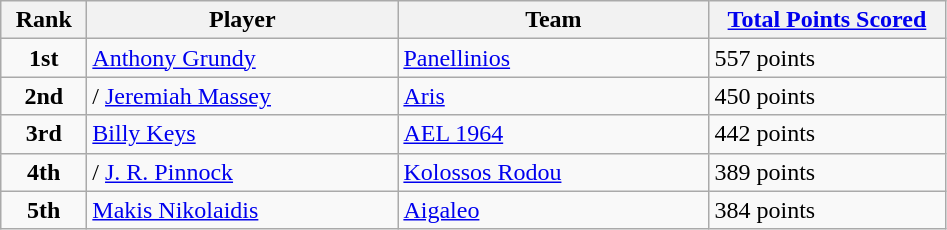<table class="wikitable sortable">
<tr>
<th style="width:50px;">Rank</th>
<th style="width:200px;">Player</th>
<th style="width:200px;">Team</th>
<th style="width:150px;"><a href='#'>Total Points Scored</a></th>
</tr>
<tr>
<td style="text-align:center;"><strong>1st</strong></td>
<td> <a href='#'>Anthony Grundy</a></td>
<td><a href='#'>Panellinios</a></td>
<td>557 points</td>
</tr>
<tr>
<td style="text-align:center;"><strong>2nd</strong></td>
<td>/ <a href='#'>Jeremiah Massey</a></td>
<td><a href='#'>Aris</a></td>
<td>450 points</td>
</tr>
<tr>
<td style="text-align:center;"><strong>3rd</strong></td>
<td> <a href='#'>Billy Keys</a></td>
<td><a href='#'>AEL 1964</a></td>
<td>442 points</td>
</tr>
<tr>
<td style="text-align:center;"><strong>4th</strong></td>
<td>/ <a href='#'>J. R. Pinnock</a></td>
<td><a href='#'>Kolossos Rodou</a></td>
<td>389 points</td>
</tr>
<tr>
<td style="text-align:center;"><strong>5th</strong></td>
<td> <a href='#'>Makis Nikolaidis</a></td>
<td><a href='#'>Aigaleo</a></td>
<td>384 points</td>
</tr>
</table>
